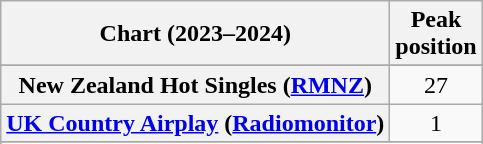<table class="wikitable sortable plainrowheaders" style="text-align:center">
<tr>
<th scope="col">Chart (2023–2024)</th>
<th scope="col">Peak<br>position</th>
</tr>
<tr>
</tr>
<tr>
</tr>
<tr>
<th scope="row">New Zealand Hot Singles (<a href='#'>RMNZ</a>)</th>
<td>27</td>
</tr>
<tr>
<th scope="row"><a href='#'>UK Country Airplay</a> (<a href='#'>Radiomonitor</a>)</th>
<td>1</td>
</tr>
<tr>
</tr>
<tr>
</tr>
<tr>
</tr>
</table>
